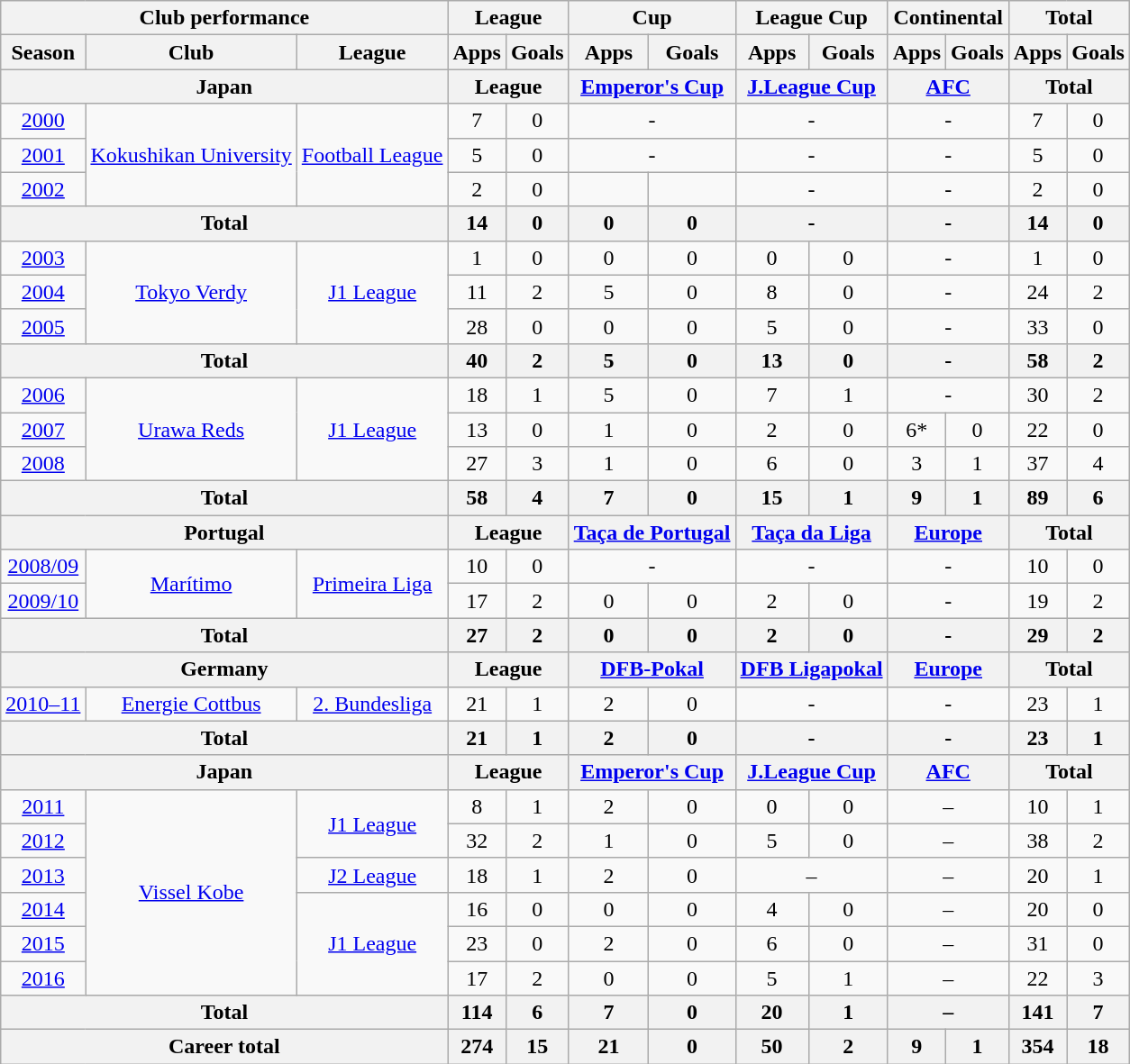<table class="wikitable" style="text-align:center;">
<tr>
<th colspan=3>Club performance</th>
<th colspan=2>League</th>
<th colspan=2>Cup</th>
<th colspan=2>League Cup</th>
<th colspan=2>Continental</th>
<th colspan=2>Total</th>
</tr>
<tr>
<th>Season</th>
<th>Club</th>
<th>League</th>
<th>Apps</th>
<th>Goals</th>
<th>Apps</th>
<th>Goals</th>
<th>Apps</th>
<th>Goals</th>
<th>Apps</th>
<th>Goals</th>
<th>Apps</th>
<th>Goals</th>
</tr>
<tr>
<th colspan=3>Japan</th>
<th colspan=2>League</th>
<th colspan=2><a href='#'>Emperor's Cup</a></th>
<th colspan=2><a href='#'>J.League Cup</a></th>
<th colspan=2><a href='#'>AFC</a></th>
<th colspan=2>Total</th>
</tr>
<tr>
<td><a href='#'>2000</a></td>
<td rowspan="3"><a href='#'>Kokushikan University</a></td>
<td rowspan="3"><a href='#'>Football League</a></td>
<td>7</td>
<td>0</td>
<td colspan="2">-</td>
<td colspan="2">-</td>
<td colspan="2">-</td>
<td>7</td>
<td>0</td>
</tr>
<tr>
<td><a href='#'>2001</a></td>
<td>5</td>
<td>0</td>
<td colspan="2">-</td>
<td colspan="2">-</td>
<td colspan="2">-</td>
<td>5</td>
<td>0</td>
</tr>
<tr>
<td><a href='#'>2002</a></td>
<td>2</td>
<td>0</td>
<td></td>
<td></td>
<td colspan="2">-</td>
<td colspan="2">-</td>
<td>2</td>
<td>0</td>
</tr>
<tr>
<th colspan="3">Total</th>
<th>14</th>
<th>0</th>
<th>0</th>
<th>0</th>
<th colspan="2">-</th>
<th colspan="2">-</th>
<th>14</th>
<th>0</th>
</tr>
<tr>
<td><a href='#'>2003</a></td>
<td rowspan="3"><a href='#'>Tokyo Verdy</a></td>
<td rowspan="3"><a href='#'>J1 League</a></td>
<td>1</td>
<td>0</td>
<td>0</td>
<td>0</td>
<td>0</td>
<td>0</td>
<td colspan="2">-</td>
<td>1</td>
<td>0</td>
</tr>
<tr>
<td><a href='#'>2004</a></td>
<td>11</td>
<td>2</td>
<td>5</td>
<td>0</td>
<td>8</td>
<td>0</td>
<td colspan="2">-</td>
<td>24</td>
<td>2</td>
</tr>
<tr>
<td><a href='#'>2005</a></td>
<td>28</td>
<td>0</td>
<td>0</td>
<td>0</td>
<td>5</td>
<td>0</td>
<td colspan="2">-</td>
<td>33</td>
<td>0</td>
</tr>
<tr>
<th colspan="3">Total</th>
<th>40</th>
<th>2</th>
<th>5</th>
<th>0</th>
<th>13</th>
<th>0</th>
<th colspan="2">-</th>
<th>58</th>
<th>2</th>
</tr>
<tr>
<td><a href='#'>2006</a></td>
<td rowspan="3"><a href='#'>Urawa Reds</a></td>
<td rowspan="3"><a href='#'>J1 League</a></td>
<td>18</td>
<td>1</td>
<td>5</td>
<td>0</td>
<td>7</td>
<td>1</td>
<td colspan="2">-</td>
<td>30</td>
<td>2</td>
</tr>
<tr>
<td><a href='#'>2007</a></td>
<td>13</td>
<td>0</td>
<td>1</td>
<td>0</td>
<td>2</td>
<td>0</td>
<td>6*</td>
<td>0</td>
<td>22</td>
<td>0</td>
</tr>
<tr>
<td><a href='#'>2008</a></td>
<td>27</td>
<td>3</td>
<td>1</td>
<td>0</td>
<td>6</td>
<td>0</td>
<td>3</td>
<td>1</td>
<td>37</td>
<td>4</td>
</tr>
<tr>
<th colspan="3">Total</th>
<th>58</th>
<th>4</th>
<th>7</th>
<th>0</th>
<th>15</th>
<th>1</th>
<th>9</th>
<th>1</th>
<th>89</th>
<th>6</th>
</tr>
<tr>
<th colspan=3>Portugal</th>
<th colspan=2>League</th>
<th colspan=2><a href='#'>Taça de Portugal</a></th>
<th colspan=2><a href='#'>Taça da Liga</a></th>
<th colspan=2><a href='#'>Europe</a></th>
<th colspan=2>Total</th>
</tr>
<tr>
<td><a href='#'>2008/09</a></td>
<td rowspan="2"><a href='#'>Marítimo</a></td>
<td rowspan="2"><a href='#'>Primeira Liga</a></td>
<td>10</td>
<td>0</td>
<td colspan="2">-</td>
<td colspan="2">-</td>
<td colspan="2">-</td>
<td>10</td>
<td>0</td>
</tr>
<tr>
<td><a href='#'>2009/10</a></td>
<td>17</td>
<td>2</td>
<td>0</td>
<td>0</td>
<td>2</td>
<td>0</td>
<td colspan="2">-</td>
<td>19</td>
<td>2</td>
</tr>
<tr>
<th colspan="3">Total</th>
<th>27</th>
<th>2</th>
<th>0</th>
<th>0</th>
<th>2</th>
<th>0</th>
<th colspan="2">-</th>
<th>29</th>
<th>2</th>
</tr>
<tr>
<th colspan=3>Germany</th>
<th colspan=2>League</th>
<th colspan=2><a href='#'>DFB-Pokal</a></th>
<th colspan=2><a href='#'>DFB Ligapokal</a></th>
<th colspan=2><a href='#'>Europe</a></th>
<th colspan=2>Total</th>
</tr>
<tr>
<td><a href='#'>2010–11</a></td>
<td><a href='#'>Energie Cottbus</a></td>
<td><a href='#'>2. Bundesliga</a></td>
<td>21</td>
<td>1</td>
<td>2</td>
<td>0</td>
<td colspan="2">-</td>
<td colspan="2">-</td>
<td>23</td>
<td>1</td>
</tr>
<tr>
<th colspan="3">Total</th>
<th>21</th>
<th>1</th>
<th>2</th>
<th>0</th>
<th colspan="2">-</th>
<th colspan="2">-</th>
<th>23</th>
<th>1</th>
</tr>
<tr>
<th colspan=3>Japan</th>
<th colspan=2>League</th>
<th colspan=2><a href='#'>Emperor's Cup</a></th>
<th colspan=2><a href='#'>J.League Cup</a></th>
<th colspan=2><a href='#'>AFC</a></th>
<th colspan=2>Total</th>
</tr>
<tr>
<td><a href='#'>2011</a></td>
<td rowspan="6"><a href='#'>Vissel Kobe</a></td>
<td rowspan="2"><a href='#'>J1 League</a></td>
<td>8</td>
<td>1</td>
<td>2</td>
<td>0</td>
<td>0</td>
<td>0</td>
<td colspan="2">–</td>
<td>10</td>
<td>1</td>
</tr>
<tr>
<td><a href='#'>2012</a></td>
<td>32</td>
<td>2</td>
<td>1</td>
<td>0</td>
<td>5</td>
<td>0</td>
<td colspan="2">–</td>
<td>38</td>
<td>2</td>
</tr>
<tr>
<td><a href='#'>2013</a></td>
<td><a href='#'>J2 League</a></td>
<td>18</td>
<td>1</td>
<td>2</td>
<td>0</td>
<td colspan="2">–</td>
<td colspan="2">–</td>
<td>20</td>
<td>1</td>
</tr>
<tr>
<td><a href='#'>2014</a></td>
<td rowspan="3"><a href='#'>J1 League</a></td>
<td>16</td>
<td>0</td>
<td>0</td>
<td>0</td>
<td>4</td>
<td>0</td>
<td colspan="2">–</td>
<td>20</td>
<td>0</td>
</tr>
<tr>
<td><a href='#'>2015</a></td>
<td>23</td>
<td>0</td>
<td>2</td>
<td>0</td>
<td>6</td>
<td>0</td>
<td colspan="2">–</td>
<td>31</td>
<td>0</td>
</tr>
<tr>
<td><a href='#'>2016</a></td>
<td>17</td>
<td>2</td>
<td>0</td>
<td>0</td>
<td>5</td>
<td>1</td>
<td colspan="2">–</td>
<td>22</td>
<td>3</td>
</tr>
<tr>
<th colspan="3">Total</th>
<th>114</th>
<th>6</th>
<th>7</th>
<th>0</th>
<th>20</th>
<th>1</th>
<th colspan="2">–</th>
<th>141</th>
<th>7</th>
</tr>
<tr>
<th colspan=3>Career total</th>
<th>274</th>
<th>15</th>
<th>21</th>
<th>0</th>
<th>50</th>
<th>2</th>
<th>9</th>
<th>1</th>
<th>354</th>
<th>18</th>
</tr>
</table>
